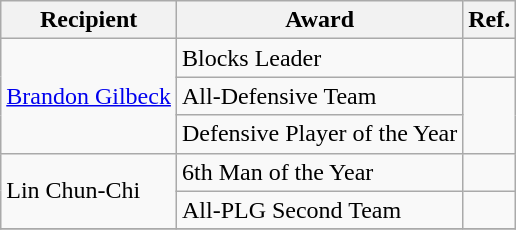<table class="wikitable">
<tr>
<th>Recipient</th>
<th>Award</th>
<th>Ref.</th>
</tr>
<tr>
<td rowspan=3><a href='#'>Brandon Gilbeck</a></td>
<td>Blocks Leader</td>
<td></td>
</tr>
<tr>
<td>All-Defensive Team</td>
<td rowspan=2></td>
</tr>
<tr>
<td>Defensive Player of the Year</td>
</tr>
<tr>
<td rowspan=2>Lin Chun-Chi</td>
<td>6th Man of the Year</td>
<td></td>
</tr>
<tr>
<td>All-PLG Second Team</td>
<td></td>
</tr>
<tr>
</tr>
</table>
